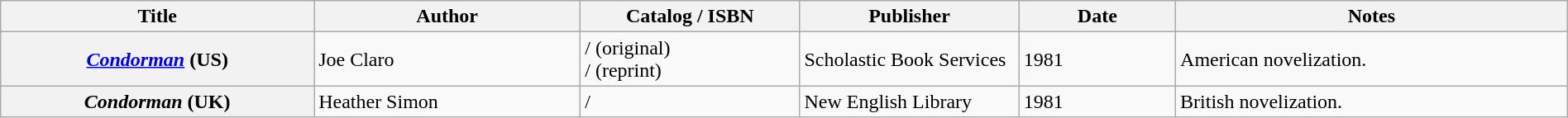<table class="wikitable sortable" style="width:100%;">
<tr>
<th width=20%>Title</th>
<th width=17%>Author</th>
<th width=14%>Catalog / ISBN</th>
<th width=14%>Publisher</th>
<th width=10%>Date</th>
<th width=25%>Notes</th>
</tr>
<tr>
<th><em><a href='#'>Condorman</a></em> (US)</th>
<td>Joe Claro</td>
<td> /  (original)<br> /  (reprint)</td>
<td>Scholastic Book Services</td>
<td>1981</td>
<td>American novelization.</td>
</tr>
<tr>
<th><em>Condorman</em> (UK)</th>
<td>Heather Simon</td>
<td> / </td>
<td>New English Library</td>
<td>1981</td>
<td>British novelization.</td>
</tr>
</table>
